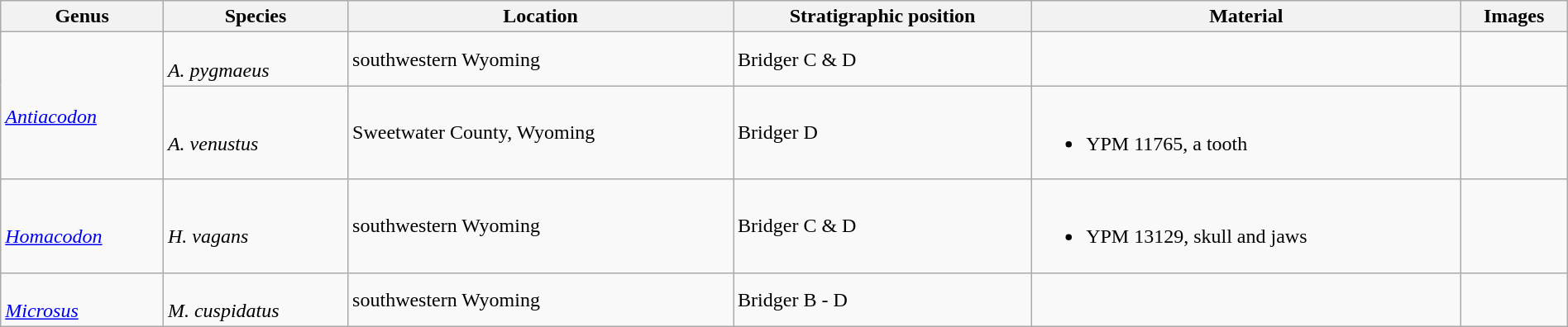<table class="wikitable sortable"  style="margin:auto; width:100%;">
<tr>
<th>Genus</th>
<th>Species</th>
<th>Location</th>
<th>Stratigraphic position</th>
<th>Material</th>
<th>Images</th>
</tr>
<tr>
<td rowspan=2><br><em><a href='#'>Antiacodon</a></em></td>
<td><br><em>A. pygmaeus</em></td>
<td>southwestern Wyoming</td>
<td>Bridger C & D</td>
<td></td>
<td></td>
</tr>
<tr>
<td><br><em>A. venustus</em></td>
<td>Sweetwater County, Wyoming</td>
<td>Bridger D</td>
<td><br><ul><li>YPM 11765, a tooth</li></ul></td>
<td></td>
</tr>
<tr>
<td rowspan=1><br><em><a href='#'>Homacodon</a></em></td>
<td><br><em>H. vagans</em></td>
<td>southwestern Wyoming</td>
<td>Bridger C & D</td>
<td><br><ul><li>YPM 13129, skull and jaws</li></ul></td>
<td></td>
</tr>
<tr>
<td rowspan=1><br><em><a href='#'>Microsus</a></em></td>
<td><br><em>M. cuspidatus</em></td>
<td>southwestern Wyoming</td>
<td>Bridger B - D</td>
<td></td>
<td></td>
</tr>
</table>
